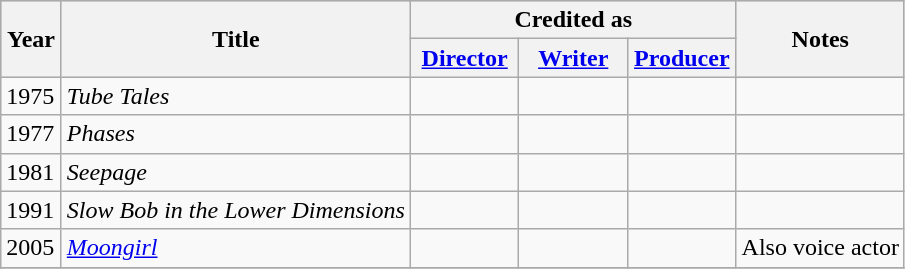<table class="wikitable">
<tr style="background:#ccc; text-align:center;">
<th rowspan="2" style="width:33px;">Year</th>
<th rowspan="2">Title</th>
<th colspan="3">Credited as</th>
<th rowspan="2">Notes</th>
</tr>
<tr>
<th width="65"><a href='#'>Director</a></th>
<th width="65"><a href='#'>Writer</a></th>
<th width="65"><a href='#'>Producer</a></th>
</tr>
<tr>
<td>1975</td>
<td><em>Tube Tales</em></td>
<td></td>
<td></td>
<td></td>
<td></td>
</tr>
<tr>
<td>1977</td>
<td><em>Phases</em></td>
<td></td>
<td></td>
<td></td>
<td></td>
</tr>
<tr>
<td>1981</td>
<td><em>Seepage</em></td>
<td></td>
<td></td>
<td></td>
<td></td>
</tr>
<tr>
<td>1991</td>
<td><em>Slow Bob in the Lower Dimensions</em></td>
<td></td>
<td></td>
<td></td>
<td></td>
</tr>
<tr>
<td>2005</td>
<td><em><a href='#'>Moongirl</a></em></td>
<td></td>
<td></td>
<td></td>
<td>Also voice actor</td>
</tr>
<tr>
</tr>
</table>
